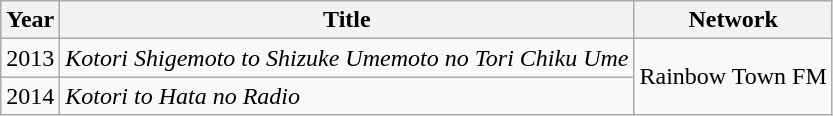<table class="wikitable">
<tr>
<th>Year</th>
<th>Title</th>
<th>Network</th>
</tr>
<tr>
<td>2013</td>
<td><em>Kotori Shigemoto to Shizuke Umemoto no Tori Chiku Ume</em></td>
<td rowspan="2">Rainbow Town FM</td>
</tr>
<tr>
<td>2014</td>
<td><em>Kotori to Hata no Radio</em></td>
</tr>
</table>
